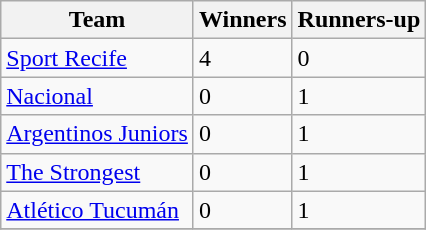<table class="wikitable">
<tr>
<th>Team</th>
<th>Winners</th>
<th>Runners-up</th>
</tr>
<tr>
<td> <a href='#'>Sport Recife</a></td>
<td>4</td>
<td>0</td>
</tr>
<tr>
<td> <a href='#'>Nacional</a></td>
<td>0</td>
<td>1</td>
</tr>
<tr>
<td> <a href='#'>Argentinos Juniors</a></td>
<td>0</td>
<td>1</td>
</tr>
<tr>
<td> <a href='#'>The Strongest</a></td>
<td>0</td>
<td>1</td>
</tr>
<tr>
<td> <a href='#'>Atlético Tucumán</a></td>
<td>0</td>
<td>1</td>
</tr>
<tr>
</tr>
</table>
